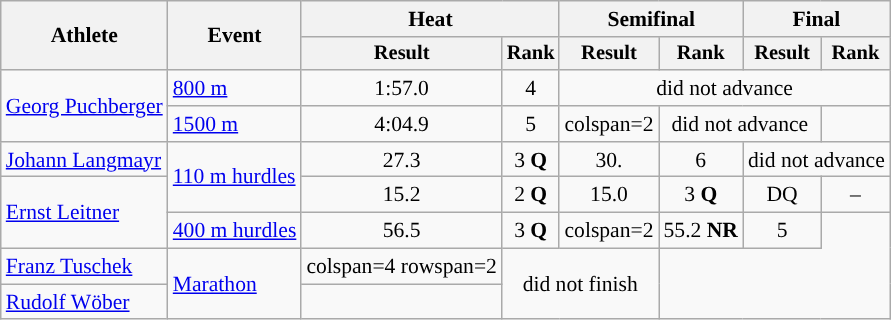<table class="wikitable" style="font-size:90%">
<tr>
<th rowspan=2>Athlete</th>
<th rowspan=2>Event</th>
<th colspan=2>Heat</th>
<th colspan=2>Semifinal</th>
<th colspan=2>Final</th>
</tr>
<tr style="font-size:95%">
<th>Result</th>
<th>Rank</th>
<th>Result</th>
<th>Rank</th>
<th>Result</th>
<th>Rank</th>
</tr>
<tr align=center>
<td align=left rowspan="2"><a href='#'>Georg Puchberger</a></td>
<td style="text-align:left;"><a href='#'>800 m</a></td>
<td>1:57.0</td>
<td>4</td>
<td colspan=4>did not advance</td>
</tr>
<tr align=center>
<td style="text-align:left;"><a href='#'>1500 m</a></td>
<td>4:04.9</td>
<td>5</td>
<td>colspan=2 </td>
<td colspan=2>did not advance</td>
</tr>
<tr align=center>
<td align=left><a href='#'>Johann Langmayr</a></td>
<td style="text-align:left; "rowspan="2"><a href='#'>110 m hurdles</a></td>
<td>27.3</td>
<td>3 <strong>Q</strong></td>
<td>30.</td>
<td>6</td>
<td colspan=2>did not advance</td>
</tr>
<tr align=center>
<td style="text-align:left; "rowspan="2"><a href='#'>Ernst Leitner</a></td>
<td>15.2</td>
<td>2 <strong>Q</strong></td>
<td>15.0</td>
<td>3 <strong>Q</strong></td>
<td>DQ</td>
<td>–</td>
</tr>
<tr align=center>
<td style="text-align:left;"><a href='#'>400 m hurdles</a></td>
<td>56.5</td>
<td>3 <strong>Q</strong></td>
<td>colspan=2 </td>
<td>55.2 <strong>NR</strong></td>
<td>5</td>
</tr>
<tr align=center>
<td style="text-align:left;"><a href='#'>Franz Tuschek</a></td>
<td style="text-align:left; "rowspan="2"><a href='#'>Marathon</a></td>
<td>colspan=4 rowspan=2 </td>
<td colspan=2 rowspan=2>did not finish</td>
</tr>
<tr align=center>
<td style="text-align:left;"><a href='#'>Rudolf Wöber</a></td>
</tr>
</table>
